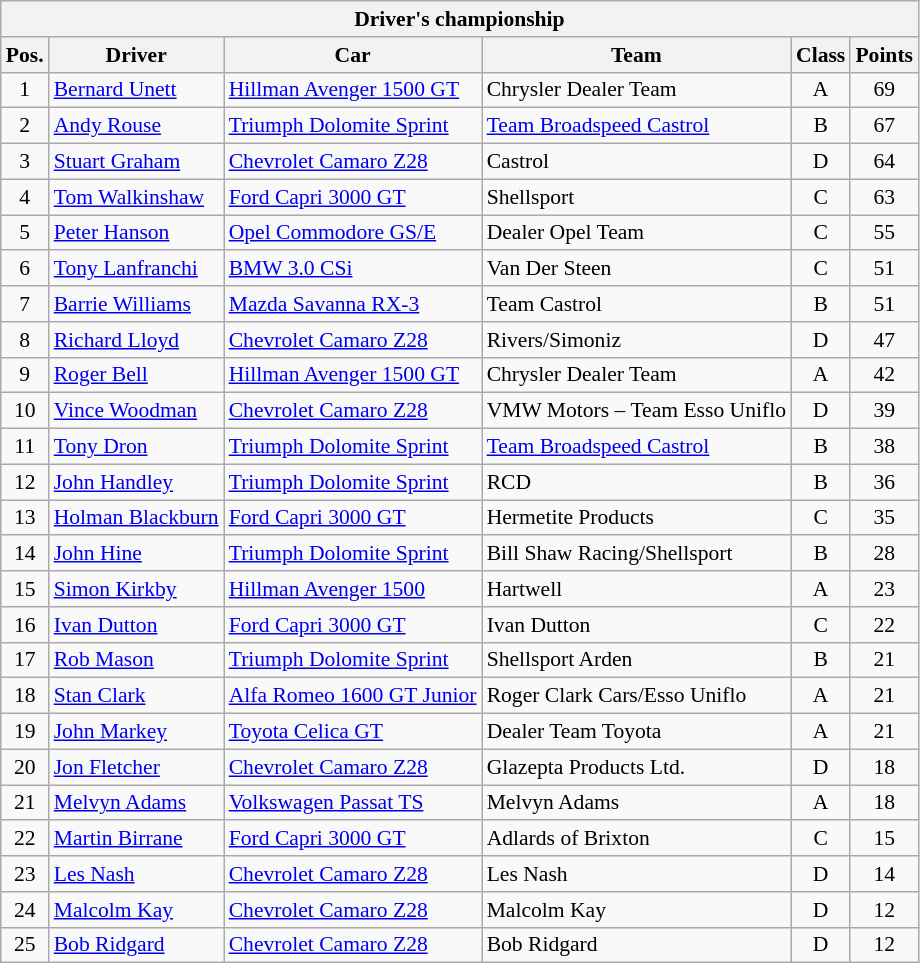<table class="wikitable" style="font-size: 90%">
<tr>
<th colspan=6>Driver's championship</th>
</tr>
<tr>
<th>Pos.</th>
<th>Driver</th>
<th>Car </th>
<th>Team</th>
<th>Class</th>
<th>Points</th>
</tr>
<tr>
<td align=center>1</td>
<td> <a href='#'>Bernard Unett</a></td>
<td><a href='#'>Hillman Avenger 1500 GT</a></td>
<td>Chrysler Dealer Team</td>
<td align=center>A</td>
<td align=center>69</td>
</tr>
<tr>
<td align=center>2</td>
<td> <a href='#'>Andy Rouse</a></td>
<td><a href='#'>Triumph Dolomite Sprint</a></td>
<td><a href='#'>Team Broadspeed Castrol</a></td>
<td align=center>B</td>
<td align=center>67</td>
</tr>
<tr>
<td align=center>3</td>
<td> <a href='#'>Stuart Graham</a></td>
<td><a href='#'>Chevrolet Camaro Z28</a></td>
<td>Castrol</td>
<td align=center>D</td>
<td align=center>64</td>
</tr>
<tr>
<td align=center>4</td>
<td> <a href='#'>Tom Walkinshaw</a></td>
<td><a href='#'>Ford Capri 3000 GT</a></td>
<td>Shellsport</td>
<td align=center>C</td>
<td align=center>63</td>
</tr>
<tr>
<td align=center>5</td>
<td> <a href='#'>Peter Hanson</a></td>
<td><a href='#'>Opel Commodore GS/E</a></td>
<td>Dealer Opel Team</td>
<td align=center>C</td>
<td align=center>55</td>
</tr>
<tr>
<td align=center>6</td>
<td> <a href='#'>Tony Lanfranchi</a></td>
<td><a href='#'>BMW 3.0 CSi</a></td>
<td>Van Der Steen</td>
<td align=center>C</td>
<td align=center>51</td>
</tr>
<tr>
<td align=center>7</td>
<td> <a href='#'>Barrie Williams</a></td>
<td><a href='#'>Mazda Savanna RX-3</a></td>
<td>Team Castrol</td>
<td align=center>B</td>
<td align=center>51</td>
</tr>
<tr>
<td align=center>8</td>
<td> <a href='#'>Richard Lloyd</a></td>
<td><a href='#'>Chevrolet Camaro Z28</a></td>
<td>Rivers/Simoniz</td>
<td align=center>D</td>
<td align=center>47</td>
</tr>
<tr>
<td align=center>9</td>
<td> <a href='#'>Roger Bell</a></td>
<td><a href='#'>Hillman Avenger 1500 GT</a></td>
<td>Chrysler Dealer Team</td>
<td align=center>A</td>
<td align=center>42</td>
</tr>
<tr>
<td align=center>10</td>
<td> <a href='#'>Vince Woodman</a></td>
<td><a href='#'>Chevrolet Camaro Z28</a></td>
<td>VMW Motors – Team Esso Uniflo</td>
<td align=center>D</td>
<td align=center>39</td>
</tr>
<tr>
<td align=center>11</td>
<td> <a href='#'>Tony Dron</a></td>
<td><a href='#'>Triumph Dolomite Sprint</a></td>
<td><a href='#'>Team Broadspeed Castrol</a></td>
<td align=center>B</td>
<td align=center>38</td>
</tr>
<tr>
<td align=center>12</td>
<td> <a href='#'>John Handley</a></td>
<td><a href='#'>Triumph Dolomite Sprint</a></td>
<td>RCD</td>
<td align=center>B</td>
<td align=center>36</td>
</tr>
<tr>
<td align=center>13</td>
<td> <a href='#'>Holman Blackburn</a></td>
<td><a href='#'>Ford Capri 3000 GT</a></td>
<td>Hermetite Products</td>
<td align=center>C</td>
<td align=center>35</td>
</tr>
<tr>
<td align=center>14</td>
<td> <a href='#'>John Hine</a></td>
<td><a href='#'>Triumph Dolomite Sprint</a></td>
<td>Bill Shaw Racing/Shellsport</td>
<td align=center>B</td>
<td align=center>28</td>
</tr>
<tr>
<td align=center>15</td>
<td> <a href='#'>Simon Kirkby</a></td>
<td><a href='#'>Hillman Avenger 1500</a></td>
<td>Hartwell</td>
<td align=center>A</td>
<td align=center>23</td>
</tr>
<tr>
<td align=center>16</td>
<td> <a href='#'>Ivan Dutton</a></td>
<td><a href='#'>Ford Capri 3000 GT</a></td>
<td>Ivan Dutton</td>
<td align=center>C</td>
<td align=center>22</td>
</tr>
<tr>
<td align=center>17</td>
<td> <a href='#'>Rob Mason</a></td>
<td><a href='#'>Triumph Dolomite Sprint</a></td>
<td>Shellsport Arden</td>
<td align=center>B</td>
<td align=center>21</td>
</tr>
<tr>
<td align=center>18</td>
<td> <a href='#'>Stan Clark</a></td>
<td><a href='#'>Alfa Romeo 1600 GT Junior</a></td>
<td>Roger Clark Cars/Esso Uniflo</td>
<td align=center>A</td>
<td align=center>21</td>
</tr>
<tr>
<td align=center>19</td>
<td> <a href='#'>John Markey</a></td>
<td><a href='#'>Toyota Celica GT</a></td>
<td>Dealer Team Toyota</td>
<td align=center>A</td>
<td align=center>21</td>
</tr>
<tr>
<td align=center>20</td>
<td> <a href='#'>Jon Fletcher</a></td>
<td><a href='#'>Chevrolet Camaro Z28</a></td>
<td>Glazepta Products Ltd.</td>
<td align=center>D</td>
<td align=center>18</td>
</tr>
<tr>
<td align=center>21</td>
<td> <a href='#'>Melvyn Adams</a></td>
<td><a href='#'>Volkswagen Passat TS</a></td>
<td>Melvyn Adams</td>
<td align=center>A</td>
<td align=center>18</td>
</tr>
<tr>
<td align=center>22</td>
<td> <a href='#'>Martin Birrane</a></td>
<td><a href='#'>Ford Capri 3000 GT</a></td>
<td>Adlards of Brixton</td>
<td align=center>C</td>
<td align=center>15</td>
</tr>
<tr>
<td align=center>23</td>
<td> <a href='#'>Les Nash</a></td>
<td><a href='#'>Chevrolet Camaro Z28</a></td>
<td>Les Nash</td>
<td align=center>D</td>
<td align=center>14</td>
</tr>
<tr>
<td align=center>24</td>
<td> <a href='#'>Malcolm Kay</a></td>
<td><a href='#'>Chevrolet Camaro Z28</a></td>
<td>Malcolm Kay</td>
<td align=center>D</td>
<td align=center>12</td>
</tr>
<tr>
<td align=center>25</td>
<td> <a href='#'>Bob Ridgard</a></td>
<td><a href='#'>Chevrolet Camaro Z28</a></td>
<td>Bob Ridgard</td>
<td align=center>D</td>
<td align=center>12</td>
</tr>
</table>
